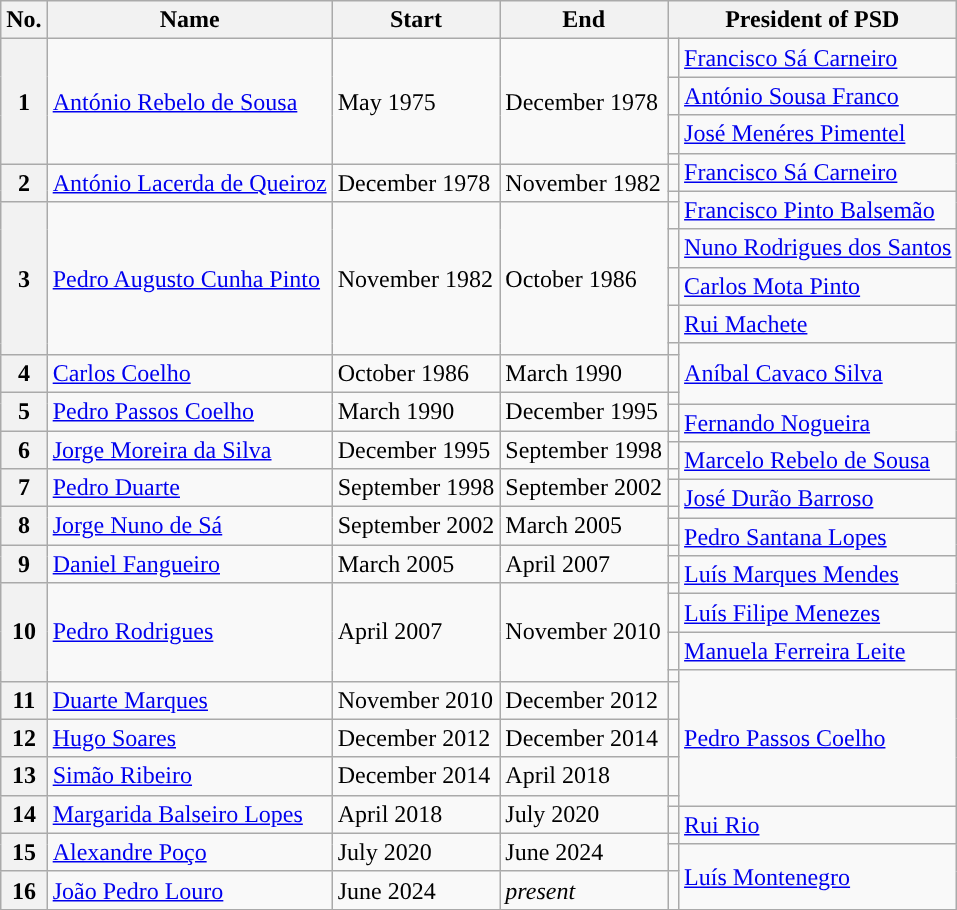<table class="wikitable">
<tr>
<th>No.</th>
<th>Name</th>
<th>Start</th>
<th>End</th>
<th colspan="2">President of PSD</th>
</tr>
<tr>
<th rowspan="4">1</th>
<td rowspan="4"><a href='#'>António Rebelo de Sousa</a></td>
<td rowspan="4">May 1975</td>
<td rowspan="4">December 1978</td>
<td style="background-color: "></td>
<td><a href='#'>Francisco Sá Carneiro</a></td>
</tr>
<tr>
<td style="background-color: "></td>
<td><a href='#'>António Sousa Franco</a></td>
</tr>
<tr>
<td style="background-color: "></td>
<td><a href='#'>José Menéres Pimentel</a></td>
</tr>
<tr>
<td style="background-color: "></td>
<td rowspan="2"><a href='#'>Francisco Sá Carneiro</a></td>
</tr>
<tr>
<th rowspan="2">2</th>
<td rowspan="2"><a href='#'>António Lacerda de Queiroz</a></td>
<td rowspan="2">December 1978</td>
<td rowspan="2">November 1982</td>
<td style="background-color: "></td>
</tr>
<tr>
<td style="background-color: "></td>
<td rowspan="2"><a href='#'>Francisco Pinto Balsemão</a></td>
</tr>
<tr>
<th rowspan="5">3</th>
<td rowspan="5"><a href='#'>Pedro Augusto Cunha Pinto</a></td>
<td rowspan="5">November 1982</td>
<td rowspan="5">October 1986</td>
<td style="background-color: "></td>
</tr>
<tr>
<td style="background-color: "></td>
<td><a href='#'>Nuno Rodrigues dos Santos</a></td>
</tr>
<tr>
<td style="background-color: "></td>
<td><a href='#'>Carlos Mota Pinto</a></td>
</tr>
<tr>
<td style="background-color: "></td>
<td><a href='#'>Rui Machete</a></td>
</tr>
<tr>
<td style="background-color: "></td>
<td rowspan="3"><a href='#'>Aníbal Cavaco Silva</a></td>
</tr>
<tr>
<th>4</th>
<td><a href='#'>Carlos Coelho</a></td>
<td>October 1986</td>
<td>March 1990</td>
<td style="background-color: "></td>
</tr>
<tr>
<th rowspan="2">5</th>
<td rowspan="2"><a href='#'>Pedro Passos Coelho</a></td>
<td rowspan="2">March 1990</td>
<td rowspan="2">December 1995</td>
<td style="background-color: "></td>
</tr>
<tr>
<td style="background-color: "></td>
<td rowspan="2"><a href='#'>Fernando Nogueira</a></td>
</tr>
<tr>
<th rowspan="2">6</th>
<td rowspan="2"><a href='#'>Jorge Moreira da Silva</a></td>
<td rowspan="2">December 1995</td>
<td rowspan="2">September 1998</td>
<td style="background-color: "></td>
</tr>
<tr>
<td style="background-color: "></td>
<td rowspan="2"><a href='#'>Marcelo Rebelo de Sousa</a></td>
</tr>
<tr>
<th rowspan="2">7</th>
<td rowspan="2"><a href='#'>Pedro Duarte</a></td>
<td rowspan="2">September 1998</td>
<td rowspan="2">September 2002</td>
<td style="background-color: "></td>
</tr>
<tr>
<td style="background-color: "></td>
<td rowspan="2"><a href='#'>José Durão Barroso</a></td>
</tr>
<tr>
<th rowspan="2">8</th>
<td rowspan="2"><a href='#'>Jorge Nuno de Sá</a></td>
<td rowspan="2">September 2002</td>
<td rowspan="2">March 2005</td>
<td style="background-color: "></td>
</tr>
<tr>
<td style="background-color: "></td>
<td rowspan="2"><a href='#'>Pedro Santana Lopes</a></td>
</tr>
<tr>
<th rowspan="2">9</th>
<td rowspan="2"><a href='#'>Daniel Fangueiro</a></td>
<td rowspan="2">March 2005</td>
<td rowspan="2">April 2007</td>
<td style="background-color: "></td>
</tr>
<tr>
<td style="background-color: "></td>
<td rowspan="2"><a href='#'>Luís Marques Mendes</a></td>
</tr>
<tr>
<th rowspan="4">10</th>
<td rowspan="4"><a href='#'>Pedro Rodrigues</a></td>
<td rowspan="4">April 2007</td>
<td rowspan="4">November 2010</td>
<td style="background-color: "></td>
</tr>
<tr>
<td style="background-color: "></td>
<td><a href='#'>Luís Filipe Menezes</a></td>
</tr>
<tr>
<td style="background-color: "></td>
<td><a href='#'>Manuela Ferreira Leite</a></td>
</tr>
<tr>
<td style="background-color: "></td>
<td rowspan="5"><a href='#'>Pedro Passos Coelho</a></td>
</tr>
<tr>
<th>11</th>
<td><a href='#'>Duarte Marques</a></td>
<td>November 2010</td>
<td>December 2012</td>
<td style="background-color: "></td>
</tr>
<tr>
<th>12</th>
<td><a href='#'>Hugo Soares</a></td>
<td>December 2012</td>
<td>December 2014</td>
<td style="background-color: "></td>
</tr>
<tr>
<th>13</th>
<td><a href='#'>Simão Ribeiro</a></td>
<td>December 2014</td>
<td>April 2018</td>
<td style="background-color: "></td>
</tr>
<tr>
<th rowspan="2">14</th>
<td rowspan="2"><a href='#'>Margarida Balseiro Lopes</a></td>
<td rowspan="2">April 2018</td>
<td rowspan="2">July 2020</td>
<td style="background-color: "></td>
</tr>
<tr>
<td style="background-color: "></td>
<td rowspan="2"><a href='#'>Rui Rio</a></td>
</tr>
<tr>
<th rowspan="2">15</th>
<td rowspan="2"><a href='#'>Alexandre Poço</a></td>
<td rowspan="2">July 2020</td>
<td rowspan="2">June 2024</td>
<td style="background-color: "></td>
</tr>
<tr>
<td style="background-color: "></td>
<td rowspan="2"><a href='#'>Luís Montenegro</a></td>
</tr>
<tr>
<th>16</th>
<td><a href='#'>João Pedro Louro</a></td>
<td>June 2024</td>
<td><em>present</em></td>
<td style="background-color: "></td>
</tr>
</table>
